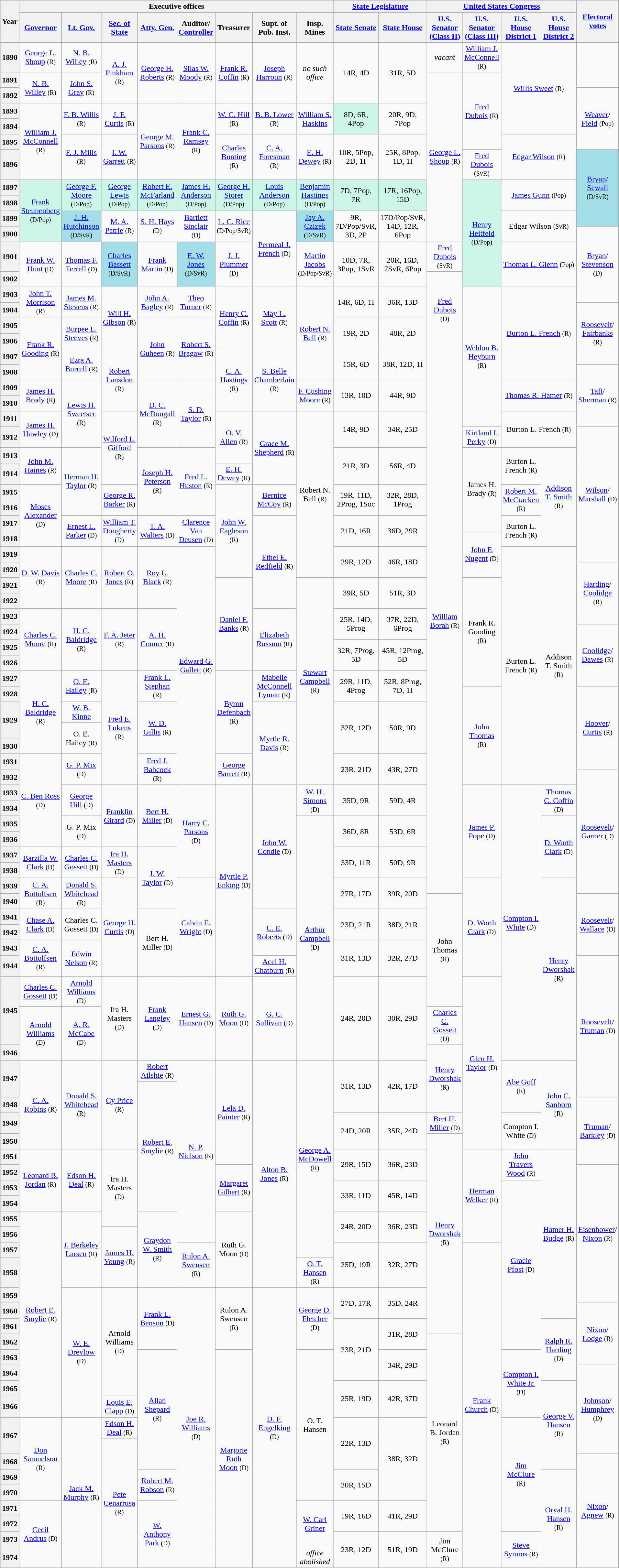<table class="wikitable sortable sticky-header-multi" style=text-align:center>
<tr>
<th rowspan=2 class=unsortable>Year</th>
<th colspan=8>Executive offices</th>
<th colspan=2><a href='#'>State Legislature</a></th>
<th colspan=4><a href='#'>United States Congress</a></th>
<th rowspan=2 class=unsortable><a href='#'>Electoral votes</a></th>
</tr>
<tr style="height:2em">
<th class=unsortable><a href='#'>Governor</a></th>
<th class=unsortable><a href='#'>Lt. Gov.</a></th>
<th class=unsortable><a href='#'>Sec. of State</a></th>
<th class=unsortable><a href='#'>Atty. Gen.</a></th>
<th class=unsortable>Auditor/<br><a href='#'>Controller</a></th>
<th class=unsortable>Treasurer</th>
<th class=unsortable>Supt. of Pub. Inst.</th>
<th class=unsortable>Insp. Mines</th>
<th class=unsortable><a href='#'>State Senate</a></th>
<th class=unsortable><a href='#'>State House</a></th>
<th class=unsortable><a href='#'>U.S. Senator<br>(Class II)</a></th>
<th class=unsortable><a href='#'>U.S. Senator<br>(Class III)</a></th>
<th class=unsortable><a href='#'>U.S. House<br>District 1</a></th>
<th class=unsortable><a href='#'>U.S. House<br>District 2</a></th>
</tr>
<tr style="height:2em">
<th>1890</th>
<td><a href='#'>George L. Shoup</a> <small>(R)</small></td>
<td><a href='#'>N. B. Willey</a> <small>(R)</small></td>
<td rowspan=3 ><a href='#'>A. J. Pinkham</a> <small>(R)</small></td>
<td rowspan=3 ><a href='#'>George H. Roberts</a> <small>(R)</small></td>
<td rowspan=3 ><a href='#'>Silas W. Moody</a> <small>(R)</small></td>
<td rowspan=3 ><a href='#'>Frank R. Coffin</a> <small>(R)</small></td>
<td rowspan=3 ><a href='#'>Joseph Harroun</a> <small>(R)</small></td>
<td rowspan=3><em>no such<br>office</em></td>
<td rowspan=3 >14R, 4D</td>
<td rowspan=3 >31R, 5D</td>
<td><em>vacant</em></td>
<td><a href='#'>William J. McConnell</a> <small>(R)</small></td>
<td colspan="2" rowspan=5 ><a href='#'>Willis Sweet</a> <small>(R)</small></td>
<td rowspan=2></td>
</tr>
<tr style="height:2em">
<th>1891</th>
<td rowspan=2 ><a href='#'>N. B. Willey</a> <small>(R)</small></td>
<td rowspan=2 ><a href='#'>John S. Gray</a> <small>(R)</small></td>
<td rowspan=10 ><a href='#'>George L. Shoup</a> <small>(R)</small></td>
<td rowspan=5 ><a href='#'>Fred Dubois</a> <small>(R)</small></td>
</tr>
<tr style="height:2em">
<th>1892</th>
<td rowspan=4 ><a href='#'>Weaver</a>/<br><a href='#'>Field</a> <small>(Pop)</small> </td>
</tr>
<tr style="height:2em">
<th>1893</th>
<td rowspan=4 ><a href='#'>William J. McConnell</a> <small>(R)</small></td>
<td rowspan=2 ><a href='#'>F. B. Willis</a> <small>(R)</small></td>
<td rowspan=2 ><a href='#'>J. F. Curtis</a> <small>(R)</small></td>
<td rowspan=4 ><a href='#'>George M. Parsons</a> <small>(R)</small></td>
<td rowspan=4 ><a href='#'>Frank C. Ramsey</a> <small>(R)</small></td>
<td rowspan=2 ><a href='#'>W. C. Hill</a> <small>(R)</small></td>
<td rowspan=2 ><a href='#'>B. B. Lower</a> <small>(R)</small></td>
<td rowspan=2><a href='#'>William S. Haskins</a></td>
<td rowspan=2 bgcolor=#CCF7E6>8D, 6R, 4Pop</td>
<td rowspan=2 >20R, 9D, 7Pop</td>
</tr>
<tr style="height:2em">
<th>1894</th>
</tr>
<tr style="height:2em">
<th>1895</th>
<td rowspan=2 ><a href='#'>F. J. Mills</a> <small>(R)</small></td>
<td rowspan=2 ><a href='#'>I. W. Garrett</a> <small>(R)</small></td>
<td rowspan=2 ><a href='#'>Charles Bunting</a> <small>(R)</small></td>
<td rowspan=2 ><a href='#'>C. A. Foresman</a> <small>(R)</small></td>
<td rowspan=2 ><a href='#'>E. H. Dewey</a> <small>(R)</small></td>
<td rowspan=2 >10R, 5Pop, 2D, 1I</td>
<td rowspan=2 >25R, 8Pop, 1D, 1I</td>
<td colspan= 2 rowspan=2 ><a href='#'>Edgar Wilson</a> <small>(R)</small></td>
</tr>
<tr style="height:2em">
<th>1896</th>
<td><a href='#'>Fred Dubois</a> <small>(SvR)</small></td>
<td rowspan=4 bgcolor=#A3DEE6><a href='#'>Bryan</a>/<br><a href='#'>Sewall</a> <small>(D/SvR)</small> </td>
</tr>
<tr style="height:2em">
<th>1897</th>
<td rowspan=4 bgcolor=#CCF7E6><a href='#'>Frank Steunenberg</a> <small>(D/Pop)</small></td>
<td rowspan=2 bgcolor=#CCF7E6><a href='#'>George F. Moore</a> <small>(D/Pop)</small></td>
<td rowspan=2 bgcolor=#CCF7E6><a href='#'>George Lewis</a> <small>(D/Pop)</small></td>
<td rowspan=2 bgcolor=#CCF7E6><a href='#'>Robert E. McFarland</a> <small>(D/Pop)</small></td>
<td rowspan=2 bgcolor=#CCF7E6><a href='#'>James H. Anderson</a> <small>(D/Pop)</small></td>
<td rowspan=2 bgcolor=#CCF7E6><a href='#'>George H. Storer</a> <small>(D/Pop)</small></td>
<td rowspan=2 bgcolor=#CCF7E6><a href='#'>Louis Anderson</a> <small>(D/Pop)</small></td>
<td rowspan=2 bgcolor=#CCF7E6><a href='#'>Benjamin Hastings</a> <small>(D/Pop)</small></td>
<td rowspan=2 bgcolor=#CCF7E6>7D, 7Pop, 7R</td>
<td rowspan=2 bgcolor=#CCF7E6>17R, 16Pop, 15D</td>
<td rowspan=6 bgcolor=#CCF7E6><a href='#'>Henry Heitfeld</a> <small>(D/Pop)</small></td>
<td colspan= 2 rowspan=2 ><a href='#'>James Gunn</a> <small>(Pop)</small></td>
</tr>
<tr style="height:2em">
<th>1898</th>
</tr>
<tr style="height:2em">
<th>1899</th>
<td rowspan=2 bgcolor=#A3DEE6><a href='#'>J. H. Hutchinson</a> <small>(D/SvR)</small></td>
<td rowspan=2 ><a href='#'>M. A. Patrie</a> <small>(R)</small></td>
<td rowspan=2 ><a href='#'>S. H. Hays</a> <small>(D)</small></td>
<td rowspan=2 ><a href='#'>Bartlett Sinclair</a> <small>(D)</small></td>
<td rowspan=2 ><a href='#'>L. C. Rice</a><br><small>(D/Pop/SvR)</small></td>
<td rowspan=4 ><a href='#'>Permeal J. French</a> <small>(D)</small></td>
<td rowspan=2 bgcolor=#A3DEE6><a href='#'>Jay A. Czizek</a> <small>(D/SvR)</small></td>
<td rowspan=2 >9R, 7D/Pop/SvR, 3D, 2P</td>
<td rowspan=2 >17D/Pop/SvR, 14D, 12R, 6Pop</td>
<td colspan= 2 rowspan=2 >Edgar Wilson <small>(SvR)</small></td>
</tr>
<tr style="height:2em">
<th>1900</th>
<td rowspan=4 ><a href='#'>Bryan</a>/<br><a href='#'>Stevenson</a> <small>(D)</small> </td>
</tr>
<tr style="height:2em">
<th>1901</th>
<td rowspan=2 ><a href='#'>Frank W. Hunt</a> <small>(D)</small></td>
<td rowspan=2 ><a href='#'>Thomas F. Terrell</a> <small>(D)</small></td>
<td rowspan=2 bgcolor=#A3DEE6><a href='#'>Charles Bassett</a> <small>(D/SvR)</small></td>
<td rowspan=2 ><a href='#'>Frank Martin</a> <small>(D)</small></td>
<td rowspan=2 bgcolor=#A3DEE6><a href='#'>E. W. Jones</a> <small>(D/SvR)</small></td>
<td rowspan=2 ><a href='#'>J. J. Plummer</a> <small>(D)</small></td>
<td rowspan=2 ><a href='#'>Martin Jacobs</a><br><small>(D/Pop/SvR)</small></td>
<td rowspan=2 >10D, 7R, 3Pop, 1SvR</td>
<td rowspan=2 >20R, 16D, 7SvR, 6Pop</td>
<td><a href='#'>Fred Dubois</a> <small>(SvR)</small></td>
<td colspan= 2 rowspan=2 ><a href='#'>Thomas L. Glenn</a> <small>(Pop)</small></td>
</tr>
<tr style="height:2em">
<th>1902</th>
<td rowspan=5 ><a href='#'>Fred Dubois</a> <small>(D)</small></td>
</tr>
<tr style="height:2em">
<th>1903</th>
<td rowspan=2 ><a href='#'>John T. Morrison</a> <small>(R)</small></td>
<td rowspan=2 ><a href='#'>James M. Stevens</a> <small>(R)</small></td>
<td rowspan=4 ><a href='#'>Will H. Gibson</a> <small>(R)</small></td>
<td rowspan=2 ><a href='#'>John A. Bagley</a> <small>(R)</small></td>
<td rowspan=2 ><a href='#'>Theo Turner</a> <small>(R)</small></td>
<td rowspan=4 ><a href='#'>Henry C. Coffin</a> <small>(R)</small></td>
<td rowspan=4 ><a href='#'>May L. Scott</a> <small>(R)</small></td>
<td rowspan=6 ><a href='#'>Robert N. Bell</a> <small>(R)</small></td>
<td rowspan=2 >14R, 6D, 1I</td>
<td rowspan=2 >36R, 13D</td>
<td rowspan=9 ><a href='#'>Weldon B. Heyburn</a> <small>(R)</small></td>
<td colspan= 2 rowspan=6 ><a href='#'>Burton L. French</a> <small>(R)</small></td>
</tr>
<tr style="height:2em">
<th>1904</th>
<td rowspan=4 ><a href='#'>Roosevelt</a>/<br><a href='#'>Fairbanks</a> <small>(R)</small> </td>
</tr>
<tr style="height:2em">
<th>1905</th>
<td rowspan=4 ><a href='#'>Frank R. Gooding</a> <small>(R)</small></td>
<td rowspan=2 ><a href='#'>Burpee L. Steeves</a> <small>(R)</small></td>
<td rowspan=4 ><a href='#'>John Guheen</a> <small>(R)</small></td>
<td rowspan=4 ><a href='#'>Robert S. Bragaw</a> <small>(R)</small></td>
<td rowspan=2 >19R, 2D</td>
<td rowspan=2 >48R, 2D</td>
</tr>
<tr style="height:2em">
<th>1906</th>
</tr>
<tr style="height:2em">
<th>1907</th>
<td rowspan=2 ><a href='#'>Ezra A. Burrell</a> <small>(R)</small></td>
<td rowspan=4 ><a href='#'>Robert Lansdon</a> <small>(R)</small></td>
<td rowspan=4 ><a href='#'>C. A. Hastings</a> <small>(R)</small></td>
<td rowspan=4 ><a href='#'>S. Belle Chamberlain</a> <small>(R)</small></td>
<td rowspan=2 >15R, 6D</td>
<td rowspan=2 >38R, 12D, 1I</td>
<td rowspan=34 ><a href='#'>William Borah</a> <small>(R)</small></td>
</tr>
<tr style="height:2em">
<th>1908</th>
<td rowspan=4 ><a href='#'>Taft</a>/<br><a href='#'>Sherman</a> <small>(R)</small> </td>
</tr>
<tr style="height:2em">
<th>1909</th>
<td rowspan=2 ><a href='#'>James H. Brady</a> <small>(R)</small></td>
<td rowspan=4 ><a href='#'>Lewis H. Sweetser</a> <small>(R)</small></td>
<td rowspan=4 ><a href='#'>D. C. McDougall</a> <small>(R)</small></td>
<td rowspan=4 ><a href='#'>S. D. Taylor</a> <small>(R)</small></td>
<td rowspan=2 ><a href='#'>F. Cushing Moore</a> <small>(R)</small></td>
<td rowspan=2 >13R, 10D</td>
<td rowspan=2 >44R, 9D</td>
<td colspan= 2 rowspan=2 ><a href='#'>Thomas R. Hamer</a> <small>(R)</small></td>
</tr>
<tr style="height:2em">
<th>1910</th>
</tr>
<tr style="height:2em">
<th>1911</th>
<td rowspan=2 ><a href='#'>James H. Hawley</a> <small>(D)</small></td>
<td rowspan=4 ><a href='#'>Wilford L. Gifford</a> <small>(R)</small></td>
<td rowspan=3 ><a href='#'>O. V. Allen</a> <small>(R)</small></td>
<td rowspan=4 ><a href='#'>Grace M. Shepherd</a> <small>(R)</small></td>
<td rowspan=10 >Robert N. Bell <small>(R)</small></td>
<td rowspan=2 >14R, 9D</td>
<td rowspan=2 >34R, 25D</td>
<td colspan= 2 rowspan=2 >Burton L. French <small>(R)</small></td>
</tr>
<tr style="height:2em">
<th>1912</th>
<td><a href='#'>Kirtland I. Perky</a> <small>(D)</small></td>
<td rowspan=8 ><a href='#'>Wilson</a>/<br><a href='#'>Marshall</a> <small>(D)</small> </td>
</tr>
<tr style="height:2em">
<th>1913</th>
<td rowspan=2 ><a href='#'>John M. Haines</a> <small>(R)</small></td>
<td rowspan=4 ><a href='#'>Herman H. Taylor</a> <small>(R)</small></td>
<td rowspan=4 ><a href='#'>Joseph H. Peterson</a> <small>(R)</small></td>
<td rowspan=4 ><a href='#'>Fred L. Huston</a> <small>(R)</small></td>
<td rowspan=2 >21R, 3D</td>
<td rowspan=2 >56R, 4D</td>
<td rowspan=5 >James H. Brady <small>(R)</small></td>
<td rowspan=2 >Burton L. French <small>(R)</small></td>
<td rowspan=6 ><a href='#'>Addison T. Smith</a> <small>(R)</small></td>
</tr>
<tr style="height:2em">
<th>1914</th>
<td><a href='#'>E. H. Dewey</a> <small>(R)</small></td>
</tr>
<tr style="height:2em">
<th>1915</th>
<td rowspan=4 ><a href='#'>Moses Alexander</a> <small>(D)</small></td>
<td rowspan=2 ><a href='#'>George R. Barker</a> <small>(R)</small></td>
<td rowspan=6 ><a href='#'>John W. Eagleson</a> <small>(R)</small></td>
<td rowspan=2 ><a href='#'>Bernice McCoy</a> <small>(R)</small></td>
<td rowspan=2 >19R, 11D, 2Prog, 1Soc</td>
<td rowspan=2 >32R, 28D, 1Prog</td>
<td rowspan=2 ><a href='#'>Robert M. McCracken</a> <small>(R)</small></td>
</tr>
<tr style="height:2em">
<th>1916</th>
</tr>
<tr style="height:2em">
<th>1917</th>
<td rowspan=2 ><a href='#'>Ernest L. Parker</a> <small>(D)</small></td>
<td rowspan=2 ><a href='#'>William T. Dougherty</a> <small>(D)</small></td>
<td rowspan=2 ><a href='#'>T. A. Walters</a> <small>(D)</small></td>
<td rowspan=2 ><a href='#'>Clarence Van Deusen</a> <small>(D)</small></td>
<td rowspan=6 ><a href='#'>Ethel E. Redfield</a> <small>(R)</small></td>
<td rowspan=2 >21D, 16R</td>
<td rowspan=2 >36D, 29R</td>
<td rowspan=2 >Burton L. French <small>(R)</small></td>
</tr>
<tr style="height:2em">
<th>1918</th>
<td rowspan=3 ><a href='#'>John F. Nugent</a> <small>(D)</small></td>
</tr>
<tr style="height:2em">
<th>1919</th>
<td rowspan=4 ><a href='#'>D. W. Davis</a> <small>(R)</small></td>
<td rowspan=4 ><a href='#'>Charles C. Moore</a> <small>(R)</small></td>
<td rowspan=4 ><a href='#'>Robert O. Jones</a> <small>(R)</small></td>
<td rowspan=4 ><a href='#'>Roy L. Black</a> <small>(R)</small></td>
<td rowspan=15 ><a href='#'>Edward G. Gallett</a> <small>(R)</small></td>
<td rowspan=2 >29R, 12D</td>
<td rowspan=2 >46R, 18D</td>
<td rowspan=15 >Burton L. French <small>(R)</small></td>
<td rowspan=15 >Addison T. Smith <small>(R)</small></td>
</tr>
<tr style="height:2em">
<th>1920</th>
<td rowspan=4 ><a href='#'>Harding</a>/<br><a href='#'>Coolidge</a> <small>(R)</small> </td>
</tr>
<tr style="height:2em">
<th>1921</th>
<td rowspan=6 ><a href='#'>Daniel F. Banks</a> <small>(R)</small></td>
<td rowspan=13 ><a href='#'>Stewart Campbell</a> <small>(R)</small></td>
<td rowspan=2 >39R, 5D</td>
<td rowspan=2 >51R, 3D</td>
<td rowspan=7 >Frank R. Gooding <small>(R)</small></td>
</tr>
<tr style="height:2em">
<th>1922</th>
</tr>
<tr style="height:2em">
<th>1923</th>
<td rowspan=4 ><a href='#'>Charles C. Moore</a> <small>(R)</small></td>
<td rowspan=4 ><a href='#'>H. C. Baldridge</a> <small>(R)</small></td>
<td rowspan=4 ><a href='#'>F. A. Jeter</a> <small>(R)</small></td>
<td rowspan=4 ><a href='#'>A. H. Conner</a> <small>(R)</small></td>
<td rowspan=4 ><a href='#'>Elizabeth Russum</a> <small>(R)</small></td>
<td rowspan=2 >25R, 14D, 5Prog</td>
<td rowspan=2 >37R, 22D, 6Prog</td>
</tr>
<tr style="height:2em">
<th>1924</th>
<td rowspan=4 ><a href='#'>Coolidge</a>/<br><a href='#'>Dawes</a> <small>(R)</small> </td>
</tr>
<tr style="height:2em">
<th>1925</th>
<td rowspan=2 >32R, 7Prog, 5D</td>
<td rowspan=2 >45R, 12Prog, 5D</td>
</tr>
<tr style="height:2em">
<th>1926</th>
</tr>
<tr style="height:2em">
<th>1927</th>
<td rowspan=5 ><a href='#'>H. C. Baldridge</a> <small>(R)</small></td>
<td rowspan=2 ><a href='#'>O. E. Hailey</a> <small>(R)</small></td>
<td rowspan=7 ><a href='#'>Fred E. Lukens</a> <small>(R)</small></td>
<td rowspan=2 ><a href='#'>Frank L. Stephan</a> <small>(R)</small></td>
<td rowspan=5 ><a href='#'>Byron Defenbach</a> <small>(R)</small></td>
<td rowspan=2 ><a href='#'>Mabelle McConnell Lyman</a> <small>(R)</small></td>
<td rowspan=2 >29R, 11D, 4Prog</td>
<td rowspan=2 >52R, 8Prog, 7D, 1I</td>
</tr>
<tr style="height:2em">
<th>1928</th>
<td rowspan=6 ><a href='#'>John Thomas</a> <small>(R)</small></td>
<td rowspan=5 ><a href='#'>Hoover</a>/<br><a href='#'>Curtis</a> <small>(R)</small> </td>
</tr>
<tr style="height:2em">
<th rowspan=2>1929</th>
<td><a href='#'>W. B. Kinne</a></td>
<td rowspan=3 ><a href='#'>W. D. Gillis</a> <small>(R)</small></td>
<td rowspan=5 ><a href='#'>Myrtle R. Davis</a> <small>(R)</small></td>
<td rowspan=3 >32R, 12D</td>
<td rowspan=3 >50R, 9D</td>
</tr>
<tr style="height:2em">
<td rowspan=2 >O. E. Hailey <small>(R)</small></td>
</tr>
<tr style="height:2em">
<th>1930</th>
</tr>
<tr style="height:2em">
<th>1931</th>
<td rowspan=6 ><a href='#'>C. Ben Ross</a> <small>(D)</small></td>
<td rowspan=2 ><a href='#'>G. P. Mix</a> <small>(D)</small></td>
<td rowspan=2 ><a href='#'>Fred J. Babcock</a> <small>(R)</small></td>
<td rowspan=2 ><a href='#'>George Barrett</a> <small>(R)</small></td>
<td rowspan=2 >23R, 21D</td>
<td rowspan=2 >43R, 27D</td>
</tr>
<tr style="height:2em">
<th>1932</th>
<td rowspan=8 ><a href='#'>Roosevelt</a>/<br><a href='#'>Garner</a> <small>(D)</small> </td>
</tr>
<tr style="height:2em">
<th>1933</th>
<td rowspan=2 ><a href='#'>George Hill</a> <small>(D)</small></td>
<td rowspan=4 ><a href='#'>Franklin Girard</a> <small>(D)</small></td>
<td rowspan=4 ><a href='#'>Bert H. Miller</a> <small>(D)</small></td>
<td rowspan=6 ><a href='#'>Harry C. Parsons</a> <small>(D)</small></td>
<td rowspan=12 ><a href='#'>Myrtle P. Enking</a> <small>(D)</small></td>
<td rowspan=8 ><a href='#'>John W. Condie</a> <small>(D)</small></td>
<td rowspan=2 ><a href='#'>W. H. Simons</a> <small>(D)</small></td>
<td rowspan=2 >35D, 9R</td>
<td rowspan=2 >59D, 4R</td>
<td rowspan=6 ><a href='#'>James P. Pope</a> <small>(D)</small></td>
<td rowspan=15 ><a href='#'>Compton I. White</a> <small>(D)</small></td>
<td rowspan=2 ><a href='#'>Thomas C. Coffin</a> <small>(D)</small></td>
</tr>
<tr style="height:2em">
<th>1934</th>
</tr>
<tr style="height:2em">
<th>1935</th>
<td rowspan=2 >G. P. Mix <small>(D)</small></td>
<td rowspan=13 ><a href='#'>Arthur Campbell</a> <small>(D)</small></td>
<td rowspan=2 >36D, 8R</td>
<td rowspan=2 >53D, 6R</td>
<td rowspan=4 ><a href='#'>D. Worth Clark</a> <small>(D)</small></td>
</tr>
<tr style="height:2em">
<th>1936</th>
</tr>
<tr style="height:2em">
<th>1937</th>
<td rowspan=2 ><a href='#'>Barzilla W. Clark</a> <small>(D)</small></td>
<td rowspan=2 ><a href='#'>Charles C. Gossett</a> <small>(D)</small></td>
<td rowspan=2 ><a href='#'>Ira H. Masters</a> <small>(D)</small></td>
<td rowspan=4 ><a href='#'>J. W. Taylor</a> <small>(D)</small></td>
<td rowspan=2 >33D, 11R</td>
<td rowspan=2 >50D, 9R</td>
</tr>
<tr style="height:2em">
<th>1938</th>
</tr>
<tr style="height:2em">
<th>1939</th>
<td rowspan=2 ><a href='#'>C. A. Bottolfsen</a> <small>(R)</small></td>
<td rowspan=2 ><a href='#'>Donald S. Whitehead</a> <small>(R)</small></td>
<td rowspan=6 ><a href='#'>George H. Curtis</a> <small>(D)</small></td>
<td rowspan=6 ><a href='#'>Calvin E. Wright</a> <small>(D)</small></td>
<td rowspan=2 >27R, 17D</td>
<td rowspan=2 >39R, 20D</td>
<td rowspan=6 ><a href='#'>D. Worth Clark</a> <small>(D)</small></td>
<td rowspan=9 ><a href='#'>Henry Dworshak</a> <small>(R)</small></td>
</tr>
<tr style="height:2em">
<th>1940</th>
<td rowspan=6 >John Thomas <small>(R)</small></td>
<td rowspan=4 ><a href='#'>Roosevelt</a>/<br><a href='#'>Wallace</a> <small>(D)</small> </td>
</tr>
<tr style="height:2em">
<th>1941</th>
<td rowspan=2 ><a href='#'>Chase A. Clark</a> <small>(D)</small></td>
<td rowspan=2 >Charles C. Gossett <small>(D)</small></td>
<td rowspan=4 >Bert H. Miller <small>(D)</small></td>
<td rowspan=3 ><a href='#'>C. E. Roberts</a> <small>(D)</small></td>
<td rowspan=2 >23D, 21R</td>
<td rowspan=2 >38D, 21R</td>
</tr>
<tr style="height:2em">
<th>1942</th>
</tr>
<tr style="height:2em">
<th>1943</th>
<td rowspan=2 ><a href='#'>C. A. Bottolfsen</a> <small>(R)</small></td>
<td rowspan=2 ><a href='#'>Edwin Nelson</a> <small>(R)</small></td>
<td rowspan=2 >31R, 13D</td>
<td rowspan=2 >32R, 27D</td>
</tr>
<tr style="height:2em">
<th>1944</th>
<td><a href='#'>Acel H. Chatburn</a> <small>(R)</small></td>
<td rowspan=6 ><a href='#'>Roosevelt</a>/<br><a href='#'>Truman</a> <small>(D)</small> </td>
</tr>
<tr style="height:2em">
<th rowspan=2>1945</th>
<td><a href='#'>Charles C. Gossett</a> <small>(D)</small></td>
<td><a href='#'>Arnold Williams</a> <small>(D)</small></td>
<td rowspan=3 >Ira H. Masters <small>(D)</small></td>
<td rowspan=3 ><a href='#'>Frank Langley</a> <small>(D)</small></td>
<td rowspan=3 ><a href='#'>Ernest G. Hansen</a> <small>(D)</small></td>
<td rowspan=3 ><a href='#'>Ruth G. Moon</a> <small>(D)</small></td>
<td rowspan=3 ><a href='#'>G. C. Sullivan</a> <small>(D)</small></td>
<td rowspan=3 >24R, 20D</td>
<td rowspan=3 >30R, 29D</td>
<td rowspan=8 ><a href='#'>Glen H. Taylor</a> <small>(D)</small></td>
</tr>
<tr style="height:2em">
<td rowspan=2 ><a href='#'>Arnold Williams</a> <small>(D)</small></td>
<td rowspan=2 ><a href='#'>A. R. McCabe</a> <small>(D)</small></td>
<td><a href='#'>Charles C. Gossett</a> <small>(D)</small></td>
</tr>
<tr style="height:2em">
<th>1946</th>
<td rowspan=4 ><a href='#'>Henry Dworshak</a> <small>(R)</small></td>
</tr>
<tr style="height:2em">
<th rowspan=2>1947</th>
<td rowspan=5 ><a href='#'>C. A. Robins</a> <small>(R)</small></td>
<td rowspan=5 ><a href='#'>Donald S. Whitehead</a> <small>(R)</small></td>
<td rowspan=5 ><a href='#'>Cy Price</a> <small>(R)</small></td>
<td><a href='#'>Robert Ailshie</a> <small>(R)</small></td>
<td rowspan=11 ><a href='#'>N. P. Nielson</a> <small>(R)</small></td>
<td rowspan=6 ><a href='#'>Lela D. Painter</a> <small>(R)</small></td>
<td rowspan=13 ><a href='#'>Alton B. Jones</a> <small>(R)</small></td>
<td rowspan=12 ><a href='#'>George A. McDowell</a> <small>(R)</small></td>
<td rowspan=3 >31R, 13D</td>
<td rowspan=3 >42R, 17D</td>
<td rowspan=3 ><a href='#'>Abe Goff</a> <small>(R)</small></td>
<td rowspan=5 ><a href='#'>John C. Sanborn</a> <small>(R)</small></td>
</tr>
<tr style="height:2em">
<td rowspan=8 ><a href='#'>Robert E. Smylie</a> <small>(R)</small></td>
</tr>
<tr style="height:2em">
<th>1948</th>
<td rowspan=4 ><a href='#'>Truman</a>/<br><a href='#'>Barkley</a> <small>(D)</small> </td>
</tr>
<tr style="height:2em">
<th>1949</th>
<td rowspan=2 >24D, 20R</td>
<td rowspan=2 >35R, 24D</td>
<td><a href='#'>Bert H. Miller</a> <small>(D)</small></td>
<td rowspan=2 >Compton I. White <small>(D)</small></td>
</tr>
<tr style="height:2em">
<th>1950</th>
<td rowspan=12 ><a href='#'>Henry Dworshak</a> <small>(R)</small></td>
</tr>
<tr style="height:2em">
<th>1951</th>
<td rowspan=4 ><a href='#'>Leonard B. Jordan</a> <small>(R)</small></td>
<td rowspan=4 ><a href='#'>Edson H. Deal</a> <small>(R)</small></td>
<td rowspan=5 >Ira H. Masters <small>(D)</small></td>
<td rowspan=2 >29R, 15D</td>
<td rowspan=2 >36R, 23D</td>
<td rowspan=6 ><a href='#'>Herman Welker</a> <small>(R)</small></td>
<td rowspan=2 ><a href='#'>John Travers Wood</a> <small>(R)</small></td>
<td rowspan=10 ><a href='#'>Hamer H. Budge</a> <small>(R)</small></td>
</tr>
<tr style="height:2em">
<th>1952</th>
<td rowspan=3 ><a href='#'>Margaret Gilbert</a> <small>(R)</small></td>
<td rowspan=8 ><a href='#'>Eisenhower</a>/<br><a href='#'>Nixon</a> <small>(R)</small> </td>
</tr>
<tr style="height:2em">
<th>1953</th>
<td rowspan=2 >33R, 11D</td>
<td rowspan=2 >45R, 14D</td>
<td rowspan=10 ><a href='#'>Gracie Pfost</a> <small>(D)</small></td>
</tr>
<tr style="height:2em">
<th>1954</th>
</tr>
<tr style="height:2em">
<th>1955</th>
<td rowspan=12 ><a href='#'>Robert E. Smylie</a> <small>(R)</small></td>
<td rowspan=4 ><a href='#'>J. Berkeley Larsen</a> <small>(R)</small></td>
<td rowspan=4 ><a href='#'>Graydon W. Smith</a> <small>(R)</small></td>
<td rowspan=4 >Ruth G. Moon <small>(D)</small></td>
<td rowspan=2 >24R, 20D</td>
<td rowspan=2 >36R, 23D</td>
</tr>
<tr style="height:2em">
<th>1956</th>
<td rowspan=3 ><a href='#'>James H. Young</a> <small>(R)</small></td>
</tr>
<tr style="height:2em">
<th>1957</th>
<td rowspan=2 ><a href='#'>Rulon A. Swensen</a> <small>(R)</small></td>
<td rowspan=2 >25D, 19R</td>
<td rowspan=2 >32R, 27D</td>
<td rowspan=19 ><a href='#'>Frank Church</a> <small>(D)</small></td>
</tr>
<tr style="height:2em">
<th>1958</th>
<td><a href='#'>O. T. Hansen</a> <small>(R)</small></td>
</tr>
<tr style="height:2em">
<th>1959</th>
<td rowspan=8 ><a href='#'>W. E. Drevlow</a> <small>(D)</small></td>
<td rowspan=7 >Arnold Williams <small>(D)</small></td>
<td rowspan=4 ><a href='#'>Frank L. Benson</a> <small>(D)</small></td>
<td rowspan=17 ><a href='#'>Joe R. Williams</a> <small>(D)</small></td>
<td rowspan=4 >Rulon A. Swensen <small>(R)</small></td>
<td rowspan=17 ><a href='#'>D. F. Engelking</a> <small>(D)</small></td>
<td rowspan=4 ><a href='#'>George D. Fletcher</a> <small>(D)</small></td>
<td rowspan=2 >27D, 17R</td>
<td rowspan=2 >35D, 24R</td>
</tr>
<tr style="height:2em">
<th>1960</th>
<td rowspan=4 ><a href='#'>Nixon</a>/<br><a href='#'>Lodge</a> <small>(R)</small> </td>
</tr>
<tr style="height:2em">
<th>1961</th>
<td rowspan=4 >23R, 21D</td>
<td rowspan=2 >31R, 28D</td>
<td rowspan=4 ><a href='#'>Ralph R. Harding</a> <small>(D)</small></td>
</tr>
<tr style="height:2em">
<th>1962</th>
<td rowspan=12 >Leonard B. Jordan <small>(R)</small></td>
</tr>
<tr style="height:2em">
<th>1963</th>
<td rowspan=7 ><a href='#'>Allan Shepard</a> <small>(R)</small></td>
<td rowspan=13 ><a href='#'>Marjorie Ruth Moon</a> <small>(D)</small></td>
<td rowspan=9 >O. T. Hansen</td>
<td rowspan=2 >34R, 29D</td>
<td rowspan=4 ><a href='#'>Compton I. White Jr.</a> <small>(D)</small></td>
</tr>
<tr style="height:2em">
<th>1964</th>
<td rowspan=5 ><a href='#'>Johnson</a>/<br><a href='#'>Humphrey</a> <small>(D)</small> </td>
</tr>
<tr style="height:2em">
<th>1965</th>
<td rowspan=2 >25R, 19D</td>
<td rowspan=2 >42R, 37D</td>
<td rowspan=5 ><a href='#'>George V. Hansen</a> <small>(R)</small></td>
</tr>
<tr style="height:2em">
<th>1966</th>
<td><a href='#'>Louis E. Clapp</a>  <small>(D)</small></td>
</tr>
<tr style="height:2em">
<th rowspan=2>1967</th>
<td rowspan=5 ><a href='#'>Don Samuelson</a> <small>(R)</small></td>
<td rowspan=9 ><a href='#'>Jack M. Murphy</a> <small>(R)</small></td>
<td><a href='#'>Edson H. Deal</a> <small>(R)</small></td>
<td rowspan=3 >22R, 13D</td>
<td rowspan=5 >38R, 32D</td>
<td rowspan=7 ><a href='#'>Jim McClure</a> <small>(R)</small></td>
</tr>
<tr style="height:2em">
<td rowspan=8 ><a href='#'>Pete Cenarrusa</a> <small>(R)</small></td>
</tr>
<tr style="height:2em">
<th>1968</th>
<td rowspan=7 ><a href='#'>Nixon</a>/<br><a href='#'>Agnew</a> <small>(R)</small> </td>
</tr>
<tr style="height:2em">
<th>1969</th>
<td rowspan=2 ><a href='#'>Robert M. Robson</a> <small>(R)</small></td>
<td rowspan=2 >20R, 15D</td>
<td rowspan=6 ><a href='#'>Orval H. Hansen</a> <small>(R)</small></td>
</tr>
<tr style="height:2em">
<th>1970</th>
</tr>
<tr style="height:2em">
<th>1971</th>
<td rowspan=4 ><a href='#'>Cecil Andrus</a> <small>(D)</small></td>
<td rowspan=4 ><a href='#'>W. Anthony Park</a> <small>(D)</small></td>
<td rowspan=3><a href='#'>W. Carl Griner</a></td>
<td rowspan=2 >19R, 16D</td>
<td rowspan=2 >41R, 29D</td>
</tr>
<tr style="height:2em">
<th>1972</th>
</tr>
<tr style="height:2em">
<th>1973</th>
<td rowspan=2 >23R, 12D</td>
<td rowspan=2 >51R, 19D</td>
<td rowspan=2 >Jim McClure <small>(R)</small></td>
<td rowspan=2 ><a href='#'>Steve Symms</a> <small>(R)</small></td>
</tr>
<tr style="height:2em">
<th>1974</th>
<td><em>office<br>abolished</em></td>
</tr>
</table>
